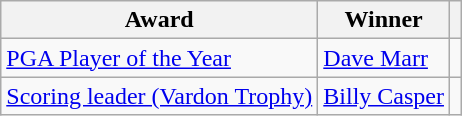<table class="wikitable">
<tr>
<th>Award</th>
<th>Winner</th>
<th></th>
</tr>
<tr>
<td><a href='#'>PGA Player of the Year</a></td>
<td> <a href='#'>Dave Marr</a></td>
<td></td>
</tr>
<tr>
<td><a href='#'>Scoring leader (Vardon Trophy)</a></td>
<td> <a href='#'>Billy Casper</a></td>
<td></td>
</tr>
</table>
